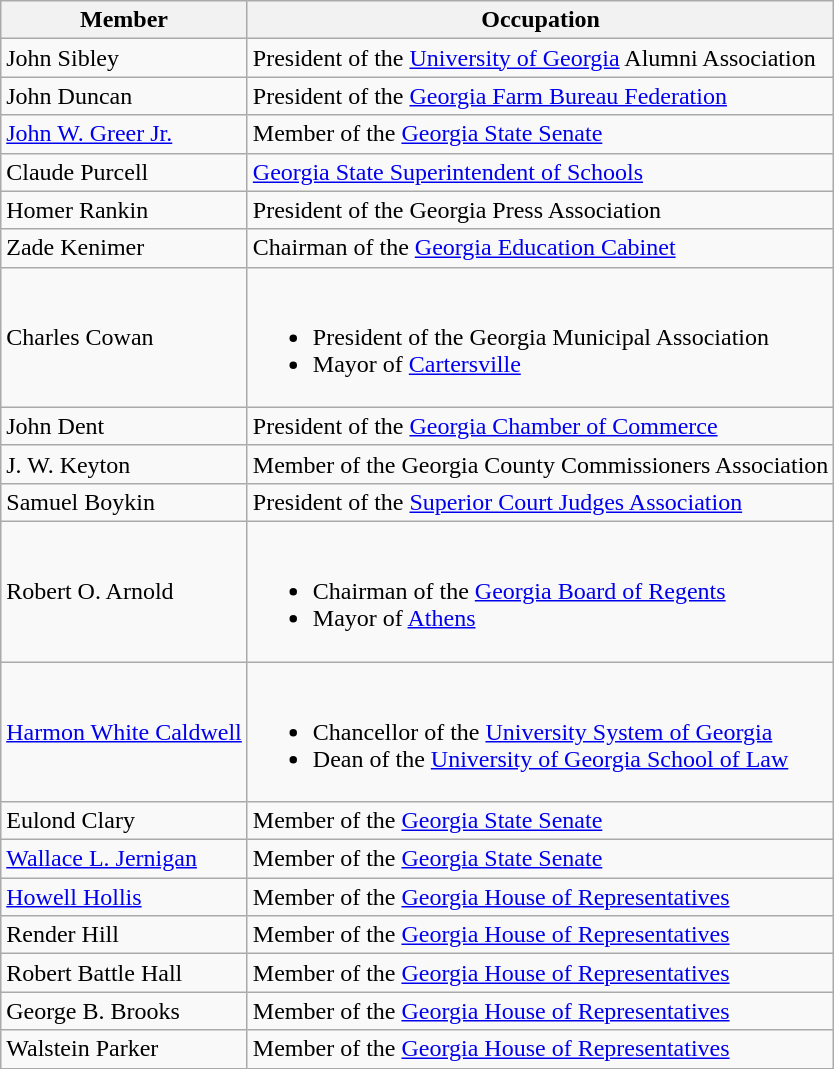<table class="wikitable">
<tr>
<th>Member</th>
<th>Occupation</th>
</tr>
<tr>
<td>John Sibley</td>
<td>President of the <a href='#'>University of Georgia</a> Alumni Association</td>
</tr>
<tr>
<td>John Duncan</td>
<td>President of the <a href='#'>Georgia Farm Bureau Federation</a></td>
</tr>
<tr>
<td><a href='#'>John W. Greer Jr.</a></td>
<td>Member of the <a href='#'>Georgia State Senate</a></td>
</tr>
<tr>
<td>Claude Purcell</td>
<td><a href='#'>Georgia State Superintendent of Schools</a></td>
</tr>
<tr>
<td>Homer Rankin</td>
<td>President of the Georgia Press Association</td>
</tr>
<tr>
<td>Zade Kenimer</td>
<td>Chairman of the <a href='#'>Georgia Education Cabinet</a></td>
</tr>
<tr>
<td>Charles Cowan</td>
<td><br><ul><li>President of the Georgia Municipal Association</li><li>Mayor of <a href='#'>Cartersville</a></li></ul></td>
</tr>
<tr>
<td>John Dent</td>
<td>President of the <a href='#'>Georgia Chamber of Commerce</a></td>
</tr>
<tr>
<td>J. W. Keyton</td>
<td>Member of the Georgia County Commissioners Association</td>
</tr>
<tr>
<td>Samuel Boykin</td>
<td>President of the <a href='#'>Superior Court Judges Association</a></td>
</tr>
<tr>
<td>Robert O. Arnold</td>
<td><br><ul><li>Chairman of the <a href='#'>Georgia Board of Regents</a></li><li>Mayor of <a href='#'>Athens</a></li></ul></td>
</tr>
<tr>
<td><a href='#'>Harmon White Caldwell</a></td>
<td><br><ul><li>Chancellor of the <a href='#'>University System of Georgia</a></li><li>Dean of the <a href='#'>University of Georgia School of Law</a></li></ul></td>
</tr>
<tr>
<td>Eulond Clary</td>
<td>Member of the <a href='#'>Georgia State Senate</a></td>
</tr>
<tr>
<td><a href='#'>Wallace L. Jernigan</a></td>
<td>Member of the <a href='#'>Georgia State Senate</a></td>
</tr>
<tr>
<td><a href='#'>Howell Hollis</a></td>
<td>Member of the <a href='#'>Georgia House of Representatives</a></td>
</tr>
<tr>
<td>Render Hill</td>
<td>Member of the <a href='#'>Georgia House of Representatives</a></td>
</tr>
<tr>
<td>Robert Battle Hall</td>
<td>Member of the <a href='#'>Georgia House of Representatives</a></td>
</tr>
<tr>
<td>George B. Brooks</td>
<td>Member of the <a href='#'>Georgia House of Representatives</a></td>
</tr>
<tr>
<td>Walstein Parker</td>
<td>Member of the <a href='#'>Georgia House of Representatives</a></td>
</tr>
</table>
